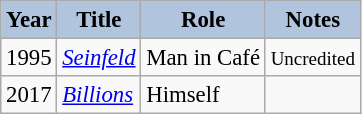<table class="wikitable" style="font-size:95%;">
<tr>
<th style="background:#B0C4DE;">Year</th>
<th style="background:#B0C4DE;">Title</th>
<th style="background:#B0C4DE;">Role</th>
<th style="background:#B0C4DE;">Notes</th>
</tr>
<tr>
<td>1995</td>
<td><em><a href='#'>Seinfeld</a></em></td>
<td>Man in Café</td>
<td><small>Uncredited</small></td>
</tr>
<tr>
<td>2017</td>
<td><em><a href='#'>Billions</a></em></td>
<td>Himself</td>
<td></td>
</tr>
</table>
